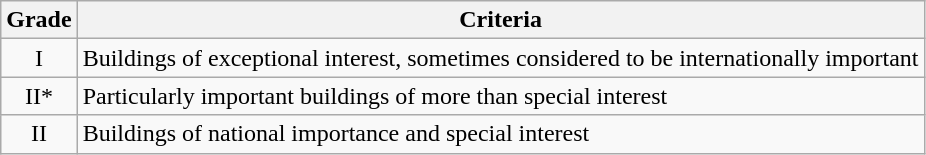<table class="wikitable">
<tr>
<th>Grade</th>
<th>Criteria</th>
</tr>
<tr>
<td align="center" >I</td>
<td>Buildings of exceptional interest, sometimes considered to be internationally important</td>
</tr>
<tr>
<td align="center" >II*</td>
<td>Particularly important buildings of more than special interest</td>
</tr>
<tr>
<td align="center" >II</td>
<td>Buildings of national importance and special interest</td>
</tr>
</table>
